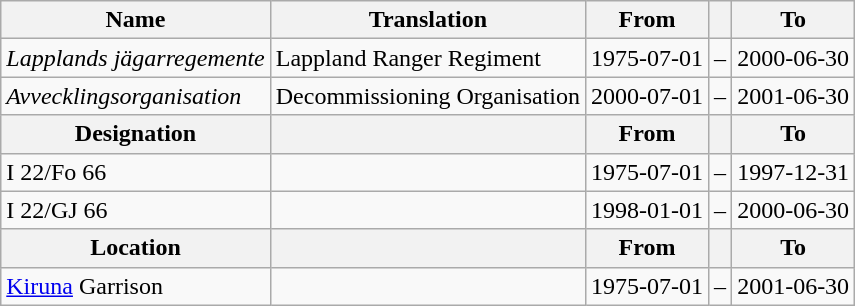<table class="wikitable">
<tr>
<th style="font-weight:bold;">Name</th>
<th style="font-weight:bold;">Translation</th>
<th style="text-align: center; font-weight:bold;">From</th>
<th></th>
<th style="text-align: center; font-weight:bold;">To</th>
</tr>
<tr>
<td style="font-style:italic;">Lapplands jägarregemente</td>
<td>Lappland Ranger Regiment</td>
<td>1975-07-01</td>
<td>–</td>
<td>2000-06-30</td>
</tr>
<tr>
<td style="font-style:italic;">Avvecklingsorganisation</td>
<td>Decommissioning Organisation</td>
<td>2000-07-01</td>
<td>–</td>
<td>2001-06-30</td>
</tr>
<tr>
<th style="font-weight:bold;">Designation</th>
<th style="font-weight:bold;"></th>
<th style="text-align: center; font-weight:bold;">From</th>
<th></th>
<th style="text-align: center; font-weight:bold;">To</th>
</tr>
<tr>
<td>I 22/Fo 66</td>
<td></td>
<td style="text-align: center;">1975-07-01</td>
<td style="text-align: center;">–</td>
<td style="text-align: center;">1997-12-31</td>
</tr>
<tr>
<td>I 22/GJ 66</td>
<td></td>
<td style="text-align: center;">1998-01-01</td>
<td style="text-align: center;">–</td>
<td style="text-align: center;">2000-06-30</td>
</tr>
<tr>
<th style="font-weight:bold;">Location</th>
<th style="font-weight:bold;"></th>
<th style="text-align: center; font-weight:bold;">From</th>
<th></th>
<th style="text-align: center; font-weight:bold;">To</th>
</tr>
<tr>
<td><a href='#'>Kiruna</a> Garrison</td>
<td></td>
<td style="text-align: center;">1975-07-01</td>
<td style="text-align: center;">–</td>
<td style="text-align: center;">2001-06-30</td>
</tr>
</table>
